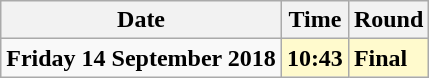<table class="wikitable">
<tr>
<th>Date</th>
<th>Time</th>
<th>Round</th>
</tr>
<tr>
<td><strong>Friday 14 September 2018</strong></td>
<td style=background:lemonchiffon><strong>10:43</strong></td>
<td style=background:lemonchiffon><strong>Final</strong></td>
</tr>
</table>
